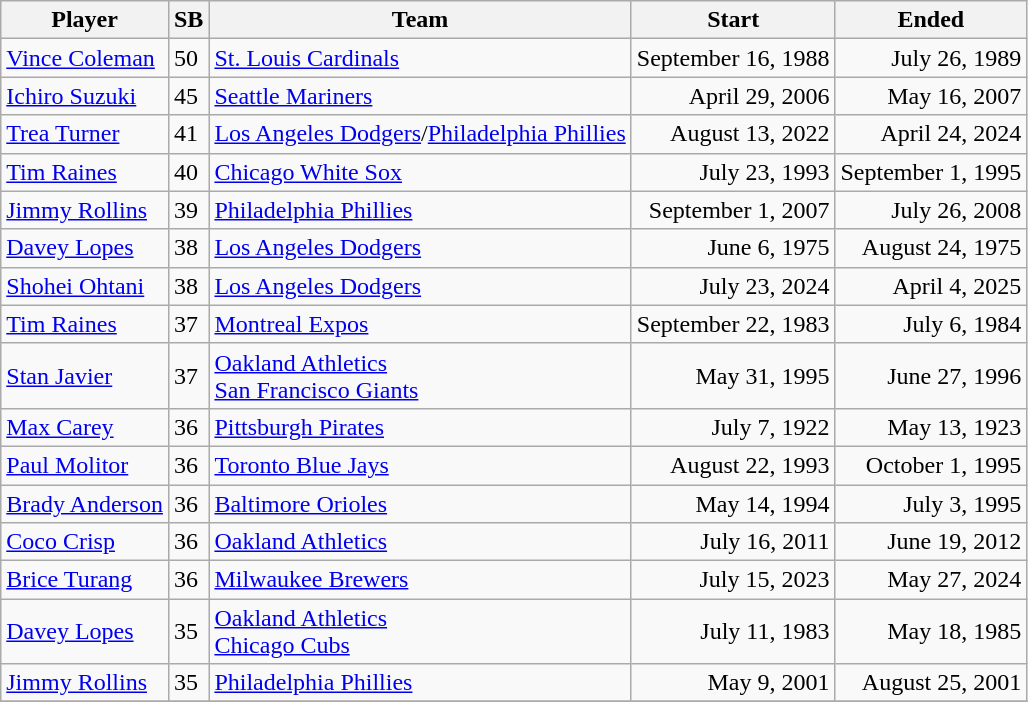<table class="wikitable">
<tr>
<th>Player</th>
<th>SB</th>
<th>Team</th>
<th>Start</th>
<th>Ended</th>
</tr>
<tr>
<td><a href='#'>Vince Coleman</a></td>
<td>50</td>
<td><a href='#'>St. Louis Cardinals</a></td>
<td align=right>September 16, 1988</td>
<td align=right>July 26, 1989</td>
</tr>
<tr>
<td><a href='#'>Ichiro Suzuki</a></td>
<td>45</td>
<td><a href='#'>Seattle Mariners</a></td>
<td align=right>April 29, 2006</td>
<td align=right>May 16, 2007</td>
</tr>
<tr>
<td><a href='#'>Trea Turner</a></td>
<td>41</td>
<td><a href='#'>Los Angeles Dodgers</a>/<a href='#'>Philadelphia Phillies</a></td>
<td align=right>August 13, 2022</td>
<td align=right>April 24, 2024</td>
</tr>
<tr>
<td><a href='#'>Tim Raines</a></td>
<td>40</td>
<td><a href='#'>Chicago White Sox</a></td>
<td align=right>July 23, 1993</td>
<td align=right>September 1, 1995</td>
</tr>
<tr>
<td><a href='#'>Jimmy Rollins</a></td>
<td>39</td>
<td><a href='#'>Philadelphia Phillies</a></td>
<td align=right>September 1, 2007</td>
<td align=right>July 26, 2008</td>
</tr>
<tr>
<td><a href='#'>Davey Lopes</a></td>
<td>38</td>
<td><a href='#'>Los Angeles Dodgers</a></td>
<td align=right>June 6, 1975</td>
<td align=right>August 24, 1975</td>
</tr>
<tr>
<td><a href='#'>Shohei Ohtani</a></td>
<td>38</td>
<td><a href='#'>Los Angeles Dodgers</a></td>
<td align=right>July 23, 2024</td>
<td align=right>April 4, 2025</td>
</tr>
<tr>
<td><a href='#'>Tim Raines</a></td>
<td>37</td>
<td><a href='#'>Montreal Expos</a></td>
<td align=right>September 22, 1983</td>
<td align=right>July 6, 1984</td>
</tr>
<tr>
<td><a href='#'>Stan Javier</a></td>
<td>37</td>
<td><a href='#'>Oakland Athletics</a><br><a href='#'>San Francisco Giants</a></td>
<td align=right>May 31, 1995</td>
<td align=right>June 27, 1996</td>
</tr>
<tr>
<td><a href='#'>Max Carey</a></td>
<td>36</td>
<td><a href='#'>Pittsburgh Pirates</a></td>
<td align=right>July 7, 1922</td>
<td align=right>May 13, 1923</td>
</tr>
<tr>
<td><a href='#'>Paul Molitor</a></td>
<td>36</td>
<td><a href='#'>Toronto Blue Jays</a></td>
<td align=right>August 22, 1993</td>
<td align=right>October 1, 1995</td>
</tr>
<tr>
<td><a href='#'>Brady Anderson</a></td>
<td>36</td>
<td><a href='#'>Baltimore Orioles</a></td>
<td align=right>May 14, 1994</td>
<td align=right>July 3, 1995</td>
</tr>
<tr>
<td><a href='#'>Coco Crisp</a></td>
<td>36</td>
<td><a href='#'>Oakland Athletics</a></td>
<td align=right>July 16, 2011</td>
<td align=right>June 19, 2012</td>
</tr>
<tr>
<td><a href='#'>Brice Turang</a></td>
<td>36</td>
<td><a href='#'>Milwaukee Brewers</a></td>
<td align=right>July 15, 2023</td>
<td align=right>May 27, 2024</td>
</tr>
<tr>
<td><a href='#'>Davey Lopes</a></td>
<td>35</td>
<td><a href='#'>Oakland Athletics</a><br><a href='#'>Chicago Cubs</a></td>
<td align=right>July 11, 1983</td>
<td align=right>May 18, 1985</td>
</tr>
<tr>
<td><a href='#'>Jimmy Rollins</a></td>
<td>35</td>
<td><a href='#'>Philadelphia Phillies</a></td>
<td align=right>May 9, 2001</td>
<td align=right>August 25, 2001</td>
</tr>
<tr>
</tr>
</table>
